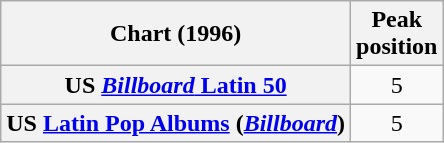<table class="wikitable sortable plainrowheaders" style="text-align:center">
<tr>
<th scope="col">Chart (1996)</th>
<th scope="col">Peak<br>position</th>
</tr>
<tr>
<th scope="row">US <a href='#'><em>Billboard</em> Latin 50</a></th>
<td>5</td>
</tr>
<tr>
<th scope="row">US <a href='#'>Latin Pop Albums</a> (<em><a href='#'>Billboard</a></em>)</th>
<td>5</td>
</tr>
</table>
